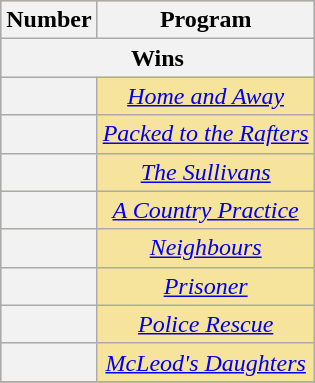<table class="wikitable" rowspan=2 style="text-align: center; background: #f6e39c">
<tr>
<th scope="col" style="width:55px;">Number</th>
<th scope="col" style="text-align:center;">Program</th>
</tr>
<tr>
<th colspan="2">Wins</th>
</tr>
<tr>
<th scope="row"></th>
<td><em><a href='#'>Home and Away</a></em></td>
</tr>
<tr>
<th scope="row"></th>
<td><em><a href='#'>Packed to the Rafters</a></em></td>
</tr>
<tr>
<th scope="row"></th>
<td><em><a href='#'>The Sullivans</a></em></td>
</tr>
<tr>
<th scope="row"></th>
<td><em><a href='#'>A Country Practice</a></em></td>
</tr>
<tr>
<th scope="row"></th>
<td><em><a href='#'>Neighbours</a></em></td>
</tr>
<tr>
<th scope="row"></th>
<td><em><a href='#'>Prisoner</a></em></td>
</tr>
<tr>
<th scope="row"></th>
<td><em><a href='#'>Police Rescue</a></em></td>
</tr>
<tr>
<th scope="row"></th>
<td><em><a href='#'>McLeod's Daughters</a></em></td>
</tr>
<tr>
</tr>
</table>
